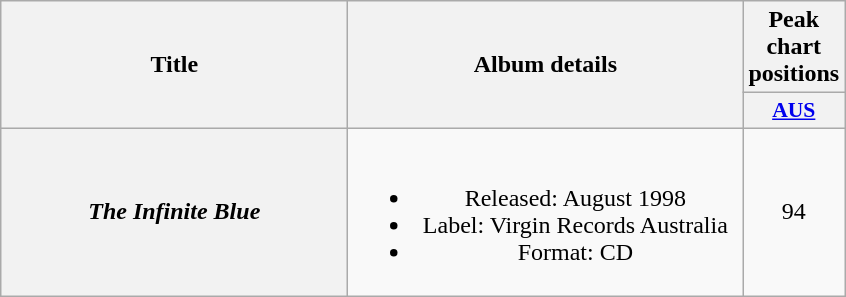<table class="wikitable plainrowheaders" style="text-align:center;" border="1">
<tr>
<th scope="col" rowspan="2" style="width:14em;">Title</th>
<th scope="col" rowspan="2" style="width:16em;">Album details</th>
<th scope="col" colspan="1">Peak chart positions</th>
</tr>
<tr>
<th scope="col" style="width:3em;font-size:90%;"><a href='#'>AUS</a><br></th>
</tr>
<tr>
<th scope="row"><em>The Infinite Blue</em></th>
<td><br><ul><li>Released: August 1998</li><li>Label: Virgin Records Australia</li><li>Format: CD</li></ul></td>
<td>94</td>
</tr>
</table>
